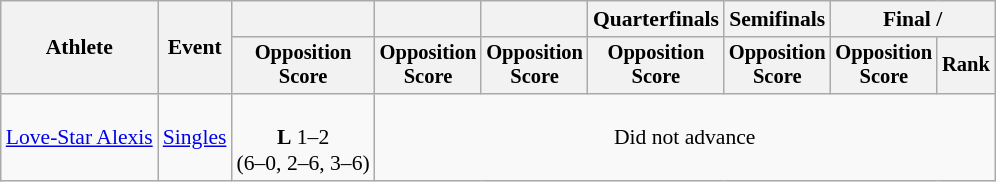<table class=wikitable style="font-size:90%">
<tr>
<th rowspan="2">Athlete</th>
<th rowspan="2">Event</th>
<th></th>
<th></th>
<th></th>
<th>Quarterfinals</th>
<th>Semifinals</th>
<th colspan=2>Final / </th>
</tr>
<tr style="font-size:95%">
<th>Opposition<br>Score</th>
<th>Opposition<br>Score</th>
<th>Opposition<br>Score</th>
<th>Opposition<br>Score</th>
<th>Opposition<br>Score</th>
<th>Opposition<br>Score</th>
<th>Rank</th>
</tr>
<tr align=center>
<td align=left><a href='#'>Love-Star Alexis</a></td>
<td align=left><a href='#'>Singles</a></td>
<td><br><strong>L</strong> 1–2<br>(6–0, 2–6, 3–6)</td>
<td colspan=6>Did not advance</td>
</tr>
</table>
